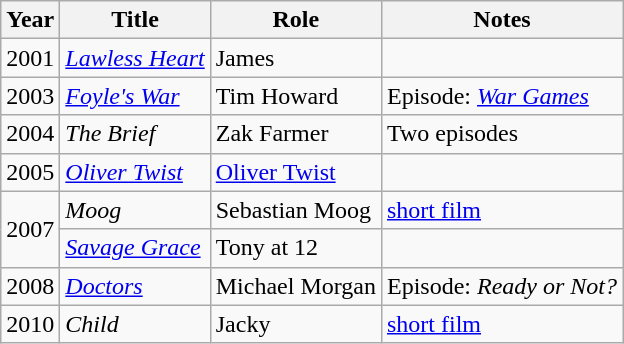<table class = "wikitable sortable">
<tr>
<th>Year</th>
<th>Title</th>
<th>Role</th>
<th class = "unsortable">Notes</th>
</tr>
<tr>
<td>2001</td>
<td><em><a href='#'>Lawless Heart</a></em></td>
<td>James</td>
<td></td>
</tr>
<tr>
<td>2003</td>
<td><em><a href='#'>Foyle's War</a></em></td>
<td>Tim Howard</td>
<td>Episode: <em><a href='#'>War Games</a></em></td>
</tr>
<tr>
<td>2004</td>
<td><em>The Brief</em></td>
<td>Zak Farmer</td>
<td>Two episodes</td>
</tr>
<tr>
<td>2005</td>
<td><em><a href='#'>Oliver Twist</a></em></td>
<td><a href='#'>Oliver Twist</a></td>
<td></td>
</tr>
<tr>
<td Rowspan=2>2007</td>
<td><em>Moog</em></td>
<td>Sebastian Moog</td>
<td><a href='#'>short film</a></td>
</tr>
<tr>
<td><em><a href='#'>Savage Grace</a></em></td>
<td>Tony at 12</td>
<td></td>
</tr>
<tr>
<td>2008</td>
<td><em><a href='#'>Doctors</a></em></td>
<td>Michael Morgan</td>
<td>Episode: <em>Ready or Not?</em></td>
</tr>
<tr>
<td>2010</td>
<td><em>Child</em></td>
<td>Jacky</td>
<td><a href='#'>short film</a></td>
</tr>
</table>
